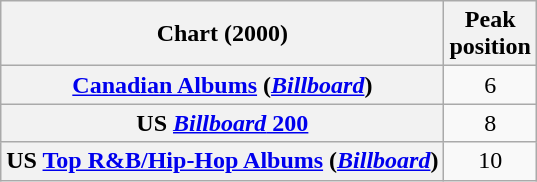<table class="wikitable sortable plainrowheaders">
<tr>
<th scope="col">Chart (2000)</th>
<th scope="col">Peak<br>position</th>
</tr>
<tr>
<th scope="row"><a href='#'>Canadian Albums</a> (<em><a href='#'>Billboard</a></em>)</th>
<td align="center">6</td>
</tr>
<tr>
<th scope="row">US <a href='#'><em>Billboard</em> 200</a></th>
<td align="center">8</td>
</tr>
<tr>
<th scope="row">US <a href='#'>Top R&B/Hip-Hop Albums</a> (<em><a href='#'>Billboard</a></em>)</th>
<td align="center">10</td>
</tr>
</table>
